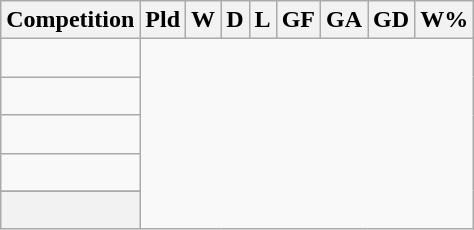<table class="wikitable sortable" style="text-align: center;">
<tr>
<th>Competition</th>
<th>Pld</th>
<th>W</th>
<th>D</th>
<th>L</th>
<th>GF</th>
<th>GA</th>
<th>GD</th>
<th>W%</th>
</tr>
<tr>
<td align=left><br></td>
</tr>
<tr>
<td align=left><br></td>
</tr>
<tr>
<td align=left><br></td>
</tr>
<tr>
<td align=left><br></td>
</tr>
<tr>
</tr>
<tr class="sortbottom">
<th><br></th>
</tr>
</table>
